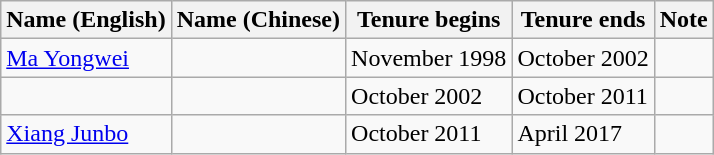<table class="wikitable">
<tr>
<th>Name (English)</th>
<th>Name (Chinese)</th>
<th>Tenure begins</th>
<th>Tenure ends</th>
<th>Note</th>
</tr>
<tr>
<td><a href='#'>Ma Yongwei</a></td>
<td></td>
<td>November 1998</td>
<td>October 2002</td>
<td></td>
</tr>
<tr>
<td></td>
<td></td>
<td>October 2002</td>
<td>October 2011</td>
<td></td>
</tr>
<tr>
<td><a href='#'>Xiang Junbo</a></td>
<td></td>
<td>October 2011</td>
<td>April 2017</td>
<td></td>
</tr>
</table>
